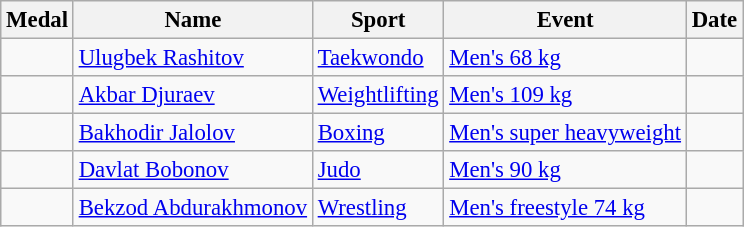<table class="wikitable sortable" style="font-size: 95%;">
<tr>
<th>Medal</th>
<th>Name</th>
<th>Sport</th>
<th>Event</th>
<th>Date</th>
</tr>
<tr>
<td></td>
<td><a href='#'>Ulugbek Rashitov</a></td>
<td><a href='#'>Taekwondo</a></td>
<td><a href='#'>Men's 68 kg</a></td>
<td></td>
</tr>
<tr>
<td></td>
<td><a href='#'>Akbar Djuraev</a></td>
<td><a href='#'>Weightlifting</a></td>
<td><a href='#'>Men's 109 kg</a></td>
<td></td>
</tr>
<tr>
<td></td>
<td><a href='#'>Bakhodir Jalolov</a></td>
<td><a href='#'>Boxing</a></td>
<td><a href='#'>Men's super heavyweight</a></td>
<td></td>
</tr>
<tr>
<td></td>
<td><a href='#'>Davlat Bobonov</a></td>
<td><a href='#'>Judo</a></td>
<td><a href='#'>Men's 90 kg</a></td>
<td></td>
</tr>
<tr>
<td></td>
<td><a href='#'>Bekzod Abdurakhmonov</a></td>
<td><a href='#'>Wrestling</a></td>
<td><a href='#'>Men's freestyle 74 kg</a></td>
<td></td>
</tr>
</table>
